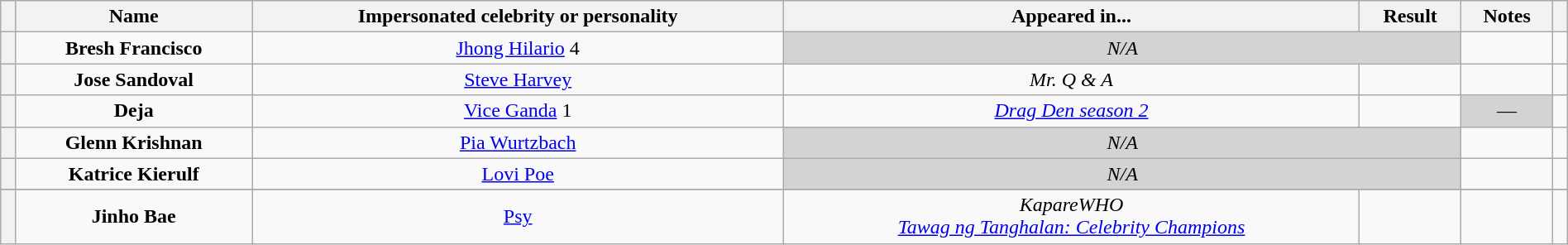<table class="wikitable collapsible" style="text-align:center;" width="100%">
<tr>
<th></th>
<th>Name</th>
<th>Impersonated celebrity or personality</th>
<th>Appeared in...</th>
<th>Result</th>
<th>Notes</th>
<th></th>
</tr>
<tr>
<th></th>
<td><strong>Bresh Francisco</strong></td>
<td><a href='#'>Jhong Hilario</a> 4</td>
<td colspan="2" style="background:lightgray;"><em>N/A</em></td>
<td></td>
<td></td>
</tr>
<tr>
<th></th>
<td><strong>Jose Sandoval</strong></td>
<td><a href='#'>Steve Harvey</a></td>
<td><em>Mr. Q & A</em></td>
<td></td>
<td></td>
<td></td>
</tr>
<tr>
<th></th>
<td><strong>Deja</strong></td>
<td><a href='#'>Vice Ganda</a> 1</td>
<td><em><a href='#'>Drag Den season 2</a></em></td>
<td></td>
<td style="background:lightgray;">—</td>
<td></td>
</tr>
<tr>
<th></th>
<td><strong>Glenn Krishnan</strong></td>
<td><a href='#'>Pia Wurtzbach</a></td>
<td colspan="2" style="background:lightgray;"><em>N/A</em></td>
<td></td>
<td></td>
</tr>
<tr>
<th></th>
<td><strong>Katrice Kierulf</strong></td>
<td><a href='#'>Lovi Poe</a></td>
<td colspan="2" style="background:lightgray;"><em>N/A</em></td>
<td></td>
<td></td>
</tr>
<tr>
</tr>
<tr>
<th></th>
<td><strong>Jinho Bae</strong></td>
<td><a href='#'>Psy</a></td>
<td><em>KapareWHO</em><br><em><a href='#'>Tawag ng Tanghalan: Celebrity Champions</a></em></td>
<td><br></td>
<td></td>
<td></td>
</tr>
</table>
